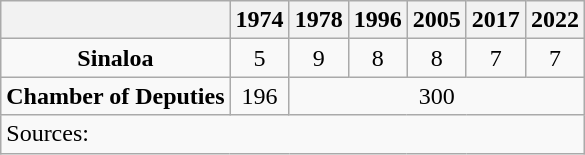<table class="wikitable" style="text-align: center">
<tr>
<th></th>
<th>1974</th>
<th>1978</th>
<th>1996</th>
<th>2005</th>
<th>2017</th>
<th>2022</th>
</tr>
<tr>
<td><strong>Sinaloa</strong></td>
<td>5</td>
<td>9</td>
<td>8</td>
<td>8</td>
<td>7</td>
<td>7</td>
</tr>
<tr>
<td><strong>Chamber of Deputies</strong></td>
<td>196</td>
<td colspan=5>300</td>
</tr>
<tr>
<td colspan=7 style="text-align: left">Sources: </td>
</tr>
</table>
